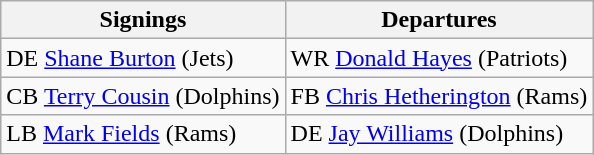<table class="wikitable">
<tr>
<th>Signings</th>
<th>Departures</th>
</tr>
<tr>
<td>DE <a href='#'>Shane Burton</a> (Jets)</td>
<td>WR <a href='#'>Donald Hayes</a> (Patriots)</td>
</tr>
<tr>
<td>CB <a href='#'>Terry Cousin</a> (Dolphins)</td>
<td>FB <a href='#'>Chris Hetherington</a> (Rams)</td>
</tr>
<tr>
<td>LB <a href='#'>Mark Fields</a> (Rams)</td>
<td>DE <a href='#'>Jay Williams</a> (Dolphins)</td>
</tr>
</table>
